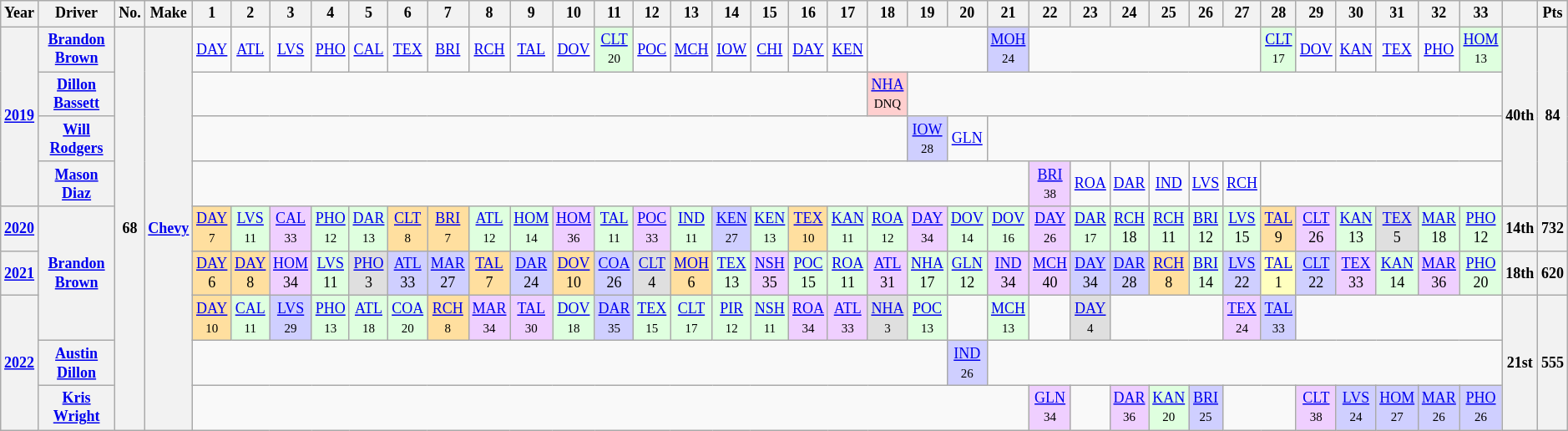<table class="wikitable" style="text-align:center; font-size:75%">
<tr>
<th>Year</th>
<th>Driver</th>
<th>No.</th>
<th>Make</th>
<th>1</th>
<th>2</th>
<th>3</th>
<th>4</th>
<th>5</th>
<th>6</th>
<th>7</th>
<th>8</th>
<th>9</th>
<th>10</th>
<th>11</th>
<th>12</th>
<th>13</th>
<th>14</th>
<th>15</th>
<th>16</th>
<th>17</th>
<th>18</th>
<th>19</th>
<th>20</th>
<th>21</th>
<th>22</th>
<th>23</th>
<th>24</th>
<th>25</th>
<th>26</th>
<th>27</th>
<th>28</th>
<th>29</th>
<th>30</th>
<th>31</th>
<th>32</th>
<th>33</th>
<th></th>
<th>Pts</th>
</tr>
<tr>
<th rowspan="4"><a href='#'>2019</a></th>
<th><a href='#'>Brandon Brown</a></th>
<th rowspan="9">68</th>
<th rowspan="9"><a href='#'>Chevy</a></th>
<td><a href='#'>DAY</a></td>
<td><a href='#'>ATL</a></td>
<td><a href='#'>LVS</a></td>
<td><a href='#'>PHO</a></td>
<td><a href='#'>CAL</a></td>
<td><a href='#'>TEX</a></td>
<td><a href='#'>BRI</a></td>
<td><a href='#'>RCH</a></td>
<td><a href='#'>TAL</a></td>
<td><a href='#'>DOV</a></td>
<td style="background:#DFFFDF;"><a href='#'>CLT</a><br><small>20</small></td>
<td><a href='#'>POC</a></td>
<td><a href='#'>MCH</a></td>
<td><a href='#'>IOW</a></td>
<td><a href='#'>CHI</a></td>
<td><a href='#'>DAY</a></td>
<td><a href='#'>KEN</a></td>
<td colspan=3></td>
<td style="background:#CFCFFF;"><a href='#'>MOH</a><small><br>24</small></td>
<td colspan=6></td>
<td style="background:#DFFFDF;"><a href='#'>CLT</a><small><br>17</small></td>
<td><a href='#'>DOV</a></td>
<td><a href='#'>KAN</a></td>
<td><a href='#'>TEX</a></td>
<td><a href='#'>PHO</a></td>
<td style="background:#DFFFDF;"><a href='#'>HOM</a><small><br>13</small></td>
<th rowspan=4>40th</th>
<th rowspan=4>84</th>
</tr>
<tr>
<th><a href='#'>Dillon Bassett</a></th>
<td colspan=17></td>
<td style="background:#FFCFCF;"><a href='#'>NHA</a><br><small>DNQ</small></td>
<td colspan=15></td>
</tr>
<tr>
<th><a href='#'>Will Rodgers</a></th>
<td colspan=18></td>
<td style="background:#CFCFFF;"><a href='#'>IOW</a><br><small>28</small></td>
<td><a href='#'>GLN</a></td>
<td colspan=13></td>
</tr>
<tr>
<th><a href='#'>Mason Diaz</a></th>
<td colspan=21></td>
<td style="background:#EFCFFF;"><a href='#'>BRI</a><br><small>38</small></td>
<td><a href='#'>ROA</a></td>
<td><a href='#'>DAR</a></td>
<td><a href='#'>IND</a></td>
<td><a href='#'>LVS</a></td>
<td><a href='#'>RCH</a></td>
<td colspan=6></td>
</tr>
<tr>
<th><a href='#'>2020</a></th>
<th Rowspan="3"><a href='#'>Brandon Brown</a></th>
<td style="background:#FFDF9F;"><a href='#'>DAY</a><br><small>7</small></td>
<td style="background:#DFFFDF;"><a href='#'>LVS</a><br><small>11</small></td>
<td style="background:#EFCFFF;"><a href='#'>CAL</a><br><small>33</small></td>
<td style="background:#DFFFDF;"><a href='#'>PHO</a><br><small>12</small></td>
<td style="background:#DFFFDF;"><a href='#'>DAR</a><br><small>13</small></td>
<td style="background:#FFDF9F;"><a href='#'>CLT</a><br><small>8</small></td>
<td style="background:#FFDF9F;"><a href='#'>BRI</a><br><small>7</small></td>
<td style="background:#DFFFDF;"><a href='#'>ATL</a><br><small>12</small></td>
<td style="background:#DFFFDF;"><a href='#'>HOM</a><br><small>14</small></td>
<td style="background:#EFCFFF;"><a href='#'>HOM</a><br><small>36</small></td>
<td style="background:#DFFFDF;"><a href='#'>TAL</a><br><small>11</small></td>
<td style="background:#EFCFFF;"><a href='#'>POC</a><br><small>33</small></td>
<td style="background:#DFFFDF;"><a href='#'>IND</a><br><small>11</small></td>
<td style="background:#CFCFFF;"><a href='#'>KEN</a><br><small>27</small></td>
<td style="background:#DFFFDF;"><a href='#'>KEN</a><br><small>13</small></td>
<td style="background:#FFDF9F;"><a href='#'>TEX</a><br><small>10</small></td>
<td style="background:#DFFFDF;"><a href='#'>KAN</a><br><small>11</small></td>
<td style="background:#DFFFDF;"><a href='#'>ROA</a><br><small>12</small></td>
<td style="background:#EFCFFF;"><a href='#'>DAY</a><br><small>34</small></td>
<td style="background:#DFFFDF;"><a href='#'>DOV</a><br><small>14</small></td>
<td style="background:#DFFFDF;"><a href='#'>DOV</a><br><small>16</small></td>
<td style="background:#EFCFFF;"><a href='#'>DAY</a><br><small>26</small></td>
<td style="background:#DFFFDF;"><a href='#'>DAR</a><br><small>17</small></td>
<td style="background:#DFFFDF;"><a href='#'>RCH</a><br>18</td>
<td style="background:#DFFFDF;"><a href='#'>RCH</a><br>11</td>
<td style="background:#DFFFDF;"><a href='#'>BRI</a><br>12</td>
<td style="background:#DFFFDF;"><a href='#'>LVS</a><br>15</td>
<td style="background:#FFDF9F;"><a href='#'>TAL</a><br>9</td>
<td style="background:#EFCFFF;"><a href='#'>CLT</a><br>26</td>
<td style="background:#DFFFDF;"><a href='#'>KAN</a><br>13</td>
<td style="background:#DFDFDF;"><a href='#'>TEX</a><br>5</td>
<td style="background:#DFFFDF;"><a href='#'>MAR</a><br>18</td>
<td style="background:#DFFFDF;"><a href='#'>PHO</a><br>12</td>
<th>14th</th>
<th>732</th>
</tr>
<tr>
<th><a href='#'>2021</a></th>
<td style="background:#FFDF9F;"><a href='#'>DAY</a><br>6</td>
<td style="background:#FFDF9F;"><a href='#'>DAY</a><br>8</td>
<td style="background:#EFCFFF;"><a href='#'>HOM</a><br>34</td>
<td style="background:#DFFFDF;"><a href='#'>LVS</a><br>11</td>
<td style="background:#DFDFDF;"><a href='#'>PHO</a><br>3</td>
<td style="background:#CFCFFF;"><a href='#'>ATL</a><br>33</td>
<td style="background:#CFCFFF;"><a href='#'>MAR</a><br>27</td>
<td style="background:#FFDF9F;"><a href='#'>TAL</a><br>7</td>
<td style="background:#CFCFFF;"><a href='#'>DAR</a><br>24</td>
<td style="background:#FFDF9F;"><a href='#'>DOV</a><br>10</td>
<td style="background:#CFCFFF;"><a href='#'>COA</a><br>26</td>
<td style="background:#DFDFDF;"><a href='#'>CLT</a><br>4</td>
<td style="background:#FFDF9F;"><a href='#'>MOH</a><br>6</td>
<td style="background:#DFFFDF;"><a href='#'>TEX</a><br>13</td>
<td style="background:#EFCFFF;"><a href='#'>NSH</a><br>35</td>
<td style="background:#DFFFDF;"><a href='#'>POC</a><br>15</td>
<td style="background:#DFFFDF;"><a href='#'>ROA</a><br>11</td>
<td style="background:#EFCFFF;"><a href='#'>ATL</a><br>31</td>
<td style="background:#DFFFDF;"><a href='#'>NHA</a><br>17</td>
<td style="background:#DFFFDF;"><a href='#'>GLN</a><br>12</td>
<td style="background:#EFCFFF;"><a href='#'>IND</a><br>34</td>
<td style="background:#EFCFFF;"><a href='#'>MCH</a><br>40</td>
<td style="background:#CFCFFF;"><a href='#'>DAY</a><br>34</td>
<td style="background:#CFCFFF;"><a href='#'>DAR</a><br>28</td>
<td style="background:#FFDF9F;"><a href='#'>RCH</a><br>8</td>
<td style="background:#DFFFDF;"><a href='#'>BRI</a><br>14</td>
<td style="background:#CFCFFF;"><a href='#'>LVS</a><br>22</td>
<td style="background:#FFFFBF;"><a href='#'>TAL</a><br>1</td>
<td style="background:#CFCFFF;"><a href='#'>CLT</a><br>22</td>
<td style="background:#EFCFFF;"><a href='#'>TEX</a><br>33</td>
<td style="background:#DFFFDF;"><a href='#'>KAN</a><br>14</td>
<td style="background:#EFCFFF;"><a href='#'>MAR</a><br>36</td>
<td style="background:#DFFFDF;"><a href='#'>PHO</a><br>20</td>
<th>18th</th>
<th>620</th>
</tr>
<tr>
<th rowspan="3"><a href='#'>2022</a></th>
<td style="background:#FFDF9F;"><a href='#'>DAY</a><br><small>10</small></td>
<td style="background:#DFFFDF;"><a href='#'>CAL</a><br><small>11</small></td>
<td style="background:#CFCFFF;"><a href='#'>LVS</a><br><small>29</small></td>
<td style="background:#DFFFDF;"><a href='#'>PHO</a><br><small>13</small></td>
<td style="background:#DFFFDF;"><a href='#'>ATL</a><br><small>18</small></td>
<td style="background:#DFFFDF;"><a href='#'>COA</a><br><small>20</small></td>
<td style="background:#FFDF9F;"><a href='#'>RCH</a><br><small>8</small></td>
<td style="background:#EFCFFF;"><a href='#'>MAR</a><br><small>34</small></td>
<td style="background:#EFCFFF;"><a href='#'>TAL</a><br><small>30</small></td>
<td style="background:#DFFFDF;"><a href='#'>DOV</a><br><small>18</small></td>
<td style="background:#CFCFFF;"><a href='#'>DAR</a><br><small>35</small></td>
<td style="background:#DFFFDF;"><a href='#'>TEX</a><br><small>15</small></td>
<td style="background:#DFFFDF;"><a href='#'>CLT</a><br><small>17</small></td>
<td style="background:#DFFFDF;"><a href='#'>PIR</a><br><small>12</small></td>
<td style="background:#DFFFDF;"><a href='#'>NSH</a><br><small>11</small></td>
<td style="background:#EFCFFF;"><a href='#'>ROA</a><br><small>34</small></td>
<td style="background:#EFCFFF;"><a href='#'>ATL</a><br><small>33</small></td>
<td style="background:#DFDFDF;"><a href='#'>NHA</a><br><small>3</small></td>
<td style="background:#DFFFDF;"><a href='#'>POC</a> <br><small>13</small></td>
<td></td>
<td style="background:#DFFFDF;"><a href='#'>MCH</a> <br><small>13</small></td>
<td></td>
<td style="background:#DFDFDF;"><a href='#'>DAY</a><br><small>4</small></td>
<td colspan="3"></td>
<td style="background:#EFCFFF;"><a href='#'>TEX</a><br><small>24</small></td>
<td style="background:#CFCFFF;"><a href='#'>TAL</a><br><small>33</small></td>
<td colspan="5"></td>
<th rowspan="3">21st</th>
<th rowspan="3">555</th>
</tr>
<tr>
<th><a href='#'>Austin Dillon</a></th>
<td colspan=19></td>
<td style="background:#CFCFFF;"><a href='#'>IND</a><br><small>26</small></td>
<td colspan=13></td>
</tr>
<tr>
<th><a href='#'>Kris Wright</a></th>
<td colspan="21"></td>
<td style="background:#EFCFFF;"><a href='#'>GLN</a><br><small>34</small></td>
<td></td>
<td style="background:#EFCFFF;"><a href='#'>DAR</a><br><small>36</small></td>
<td style="background:#DFFFDF;"><a href='#'>KAN</a><br><small>20</small></td>
<td style="background:#CFCFFF;"><a href='#'>BRI</a><br><small>25</small></td>
<td colspan=2></td>
<td style="background:#EFCFFF;"><a href='#'>CLT</a><br><small>38</small></td>
<td style="background:#CFCFFF;"><a href='#'>LVS</a><br><small>24</small></td>
<td style="background:#CFCFFF;"><a href='#'>HOM</a><br><small>27</small></td>
<td style="background:#CFCFFF;"><a href='#'>MAR</a><br><small>26</small></td>
<td style="background:#CFCFFF;"><a href='#'>PHO</a><br><small>26</small></td>
</tr>
</table>
